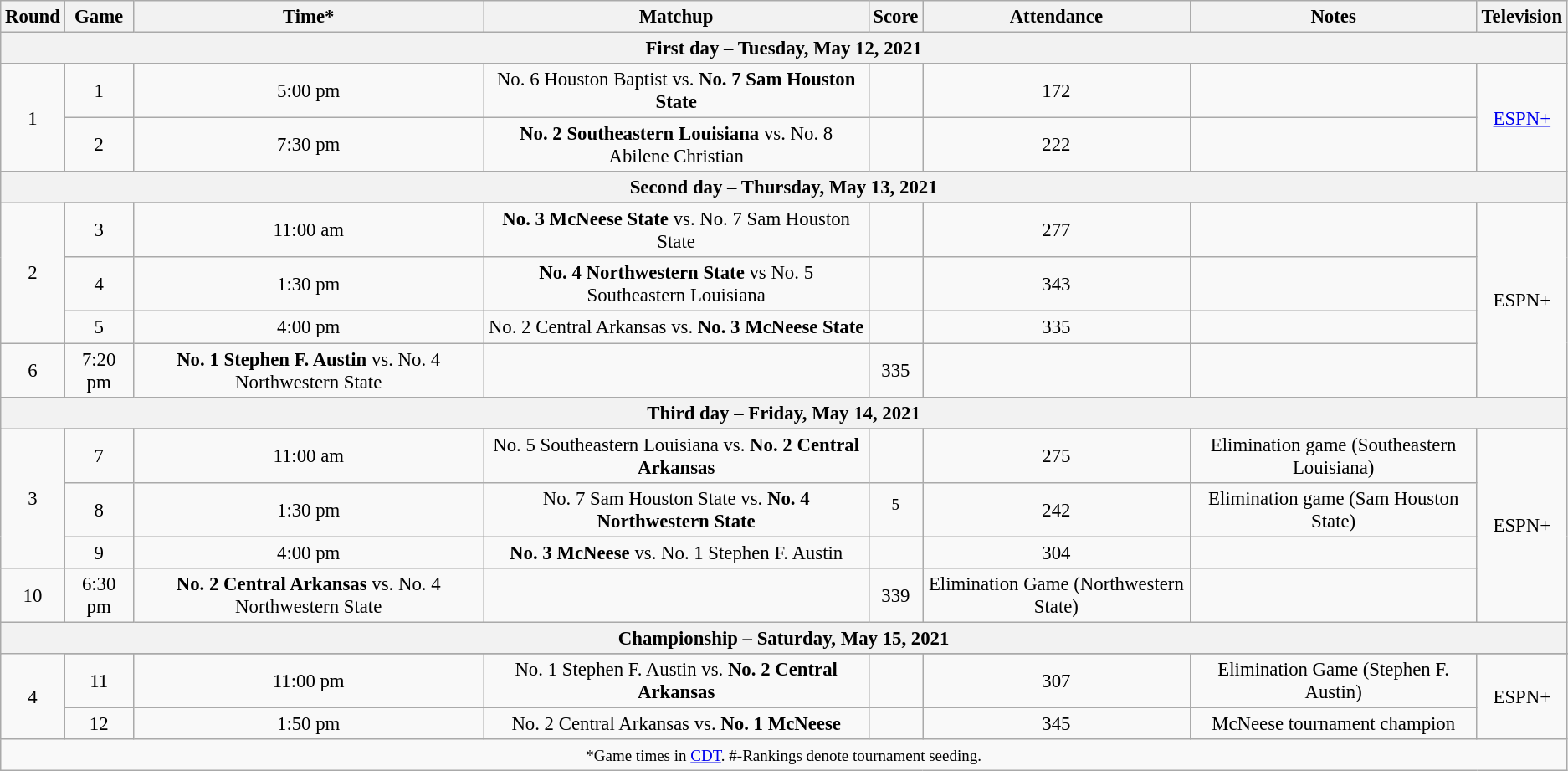<table class="wikitable" style="font-size: 95%;text-align:center">
<tr align="center">
<th>Round</th>
<th>Game</th>
<th>Time*</th>
<th>Matchup</th>
<th>Score</th>
<th>Attendance</th>
<th>Notes</th>
<th>Television</th>
</tr>
<tr>
<th colspan="8">First day – Tuesday, May 12, 2021</th>
</tr>
<tr>
<td rowspan="2">1</td>
<td>1</td>
<td>5:00 pm</td>
<td>No. 6 Houston Baptist vs. <strong>No. 7 Sam Houston State</strong></td>
<td></td>
<td>172</td>
<td></td>
<td rowspan="2"><a href='#'>ESPN+</a></td>
</tr>
<tr>
<td>2</td>
<td>7:30 pm</td>
<td><strong>No. 2 Southeastern Louisiana</strong> vs. No. 8 Abilene Christian</td>
<td></td>
<td>222</td>
<td></td>
</tr>
<tr>
<th colspan="8">Second day – Thursday, May 13, 2021</th>
</tr>
<tr>
<td rowspan="4">2</td>
</tr>
<tr>
<td>3</td>
<td>11:00 am</td>
<td><strong>No. 3 McNeese State</strong> vs. No. 7 Sam Houston State</td>
<td></td>
<td>277</td>
<td></td>
<td rowspan="4">ESPN+</td>
</tr>
<tr>
<td>4</td>
<td>1:30 pm</td>
<td><strong>No. 4 Northwestern State</strong> vs No. 5 Southeastern Louisiana</td>
<td></td>
<td>343</td>
<td></td>
</tr>
<tr>
<td>5</td>
<td>4:00 pm</td>
<td>No. 2 Central Arkansas vs. <strong>No. 3 McNeese State</strong></td>
<td></td>
<td>335</td>
<td></td>
</tr>
<tr>
<td>6</td>
<td>7:20 pm</td>
<td><strong>No. 1 Stephen F. Austin</strong> vs. No. 4 Northwestern State</td>
<td></td>
<td>335</td>
<td></td>
</tr>
<tr>
<th colspan="8">Third day – Friday, May 14, 2021</th>
</tr>
<tr>
<td rowspan="4">3</td>
</tr>
<tr>
<td>7</td>
<td>11:00 am</td>
<td>No. 5 Southeastern Louisiana vs. <strong>No. 2 Central Arkansas</strong></td>
<td></td>
<td>275</td>
<td>Elimination game (Southeastern Louisiana)</td>
<td rowspan="4">ESPN+</td>
</tr>
<tr>
<td>8</td>
<td>1:30 pm</td>
<td>No. 7 Sam Houston State vs. <strong>No. 4 Northwestern State</strong></td>
<td><sup>5</sup></td>
<td>242</td>
<td>Elimination game (Sam Houston State)</td>
</tr>
<tr>
<td>9</td>
<td>4:00 pm</td>
<td><strong>No. 3 McNeese</strong> vs. No. 1 Stephen F. Austin</td>
<td></td>
<td>304</td>
<td></td>
</tr>
<tr>
<td>10</td>
<td>6:30 pm</td>
<td><strong>No. 2 Central Arkansas</strong> vs. No. 4 Northwestern State</td>
<td></td>
<td>339</td>
<td>Elimination Game (Northwestern State)</td>
</tr>
<tr>
<th colspan="8">Championship – Saturday, May 15, 2021</th>
</tr>
<tr>
<td rowspan="3">4</td>
</tr>
<tr>
<td>11</td>
<td>11:00 pm</td>
<td>No. 1 Stephen F. Austin vs. <strong>No. 2 Central Arkansas</strong></td>
<td></td>
<td>307</td>
<td>Elimination Game (Stephen F. Austin)</td>
<td rowspan="2">ESPN+</td>
</tr>
<tr>
<td>12</td>
<td>1:50 pm</td>
<td>No. 2 Central Arkansas vs. <strong>No. 1 McNeese</strong></td>
<td></td>
<td>345</td>
<td>McNeese tournament champion</td>
</tr>
<tr>
<td colspan="8"><small>*Game times in <a href='#'>CDT</a>. #-Rankings denote tournament seeding.</small></td>
</tr>
</table>
